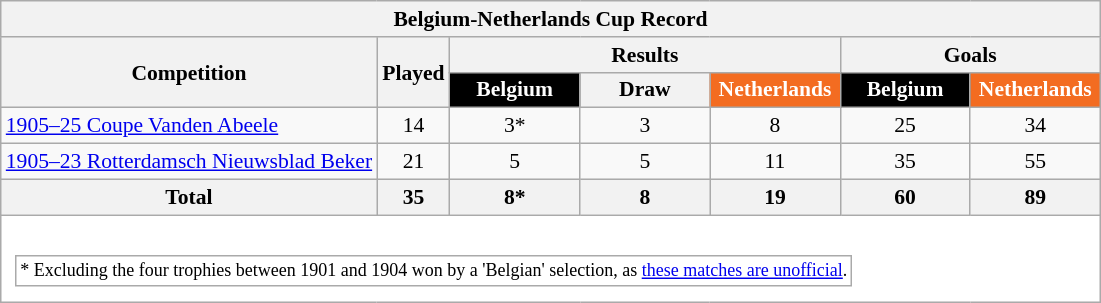<table class="wikitable" style="min-width:50%; font-size:90%; text-align:center">
<tr>
<th colspan="8">Belgium-Netherlands Cup Record</th>
</tr>
<tr>
<th rowspan="2">Competition</th>
<th rowspan="2">Played</th>
<th colspan="3">Results</th>
<th colspan="2">Goals</th>
</tr>
<tr>
<th style="background-color:black; color:white; width:80px; ">Belgium</th>
<th style = "width:80px; ">Draw</th>
<th style = "background:#F36C21; color:white; width:80px; ">Netherlands</th>
<th style="background-color:black; color:white; width:80px; ">Belgium</th>
<th style = "background:#F36C21; color:white; width:80px; ">Netherlands</th>
</tr>
<tr>
<td align=left> <a href='#'>1905–25 Coupe Vanden Abeele</a></td>
<td>14</td>
<td>3*</td>
<td>3</td>
<td>8</td>
<td>25</td>
<td>34</td>
</tr>
<tr>
<td align=left> <a href='#'>1905–23 Rotterdamsch Nieuwsblad Beker</a></td>
<td>21</td>
<td>5</td>
<td>5</td>
<td>11</td>
<td>35</td>
<td>55</td>
</tr>
<tr>
<th>Total</th>
<th>35</th>
<th>8*</th>
<th>8</th>
<th>19</th>
<th>60</th>
<th>89</th>
</tr>
<tr>
<td colspan="8" style="background:white;padding:.5em"><br><table>
<tr>
<td style="font-size:12px">* Excluding the four trophies between 1901 and 1904 won by a 'Belgian' selection, as <a href='#'>these matches are unofficial</a>.</td>
</tr>
</table>
</td>
</tr>
</table>
